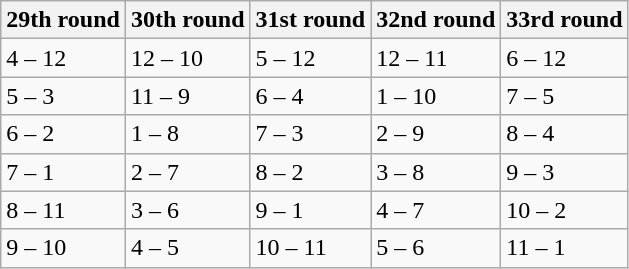<table class="wikitable">
<tr>
<th>29th round</th>
<th>30th round</th>
<th>31st round</th>
<th>32nd round</th>
<th>33rd round</th>
</tr>
<tr>
<td>4 – 12</td>
<td>12 – 10</td>
<td>5 – 12</td>
<td>12 – 11</td>
<td>6 – 12</td>
</tr>
<tr>
<td>5 – 3</td>
<td>11 – 9</td>
<td>6 – 4</td>
<td>1 – 10</td>
<td>7 – 5</td>
</tr>
<tr>
<td>6 – 2</td>
<td>1 – 8</td>
<td>7 – 3</td>
<td>2 – 9</td>
<td>8 – 4</td>
</tr>
<tr>
<td>7 – 1</td>
<td>2 – 7</td>
<td>8 – 2</td>
<td>3 – 8</td>
<td>9 – 3</td>
</tr>
<tr>
<td>8 – 11</td>
<td>3 – 6</td>
<td>9 – 1</td>
<td>4 – 7</td>
<td>10 – 2</td>
</tr>
<tr>
<td>9 – 10</td>
<td>4 – 5</td>
<td>10 – 11</td>
<td>5 – 6</td>
<td>11 – 1</td>
</tr>
</table>
